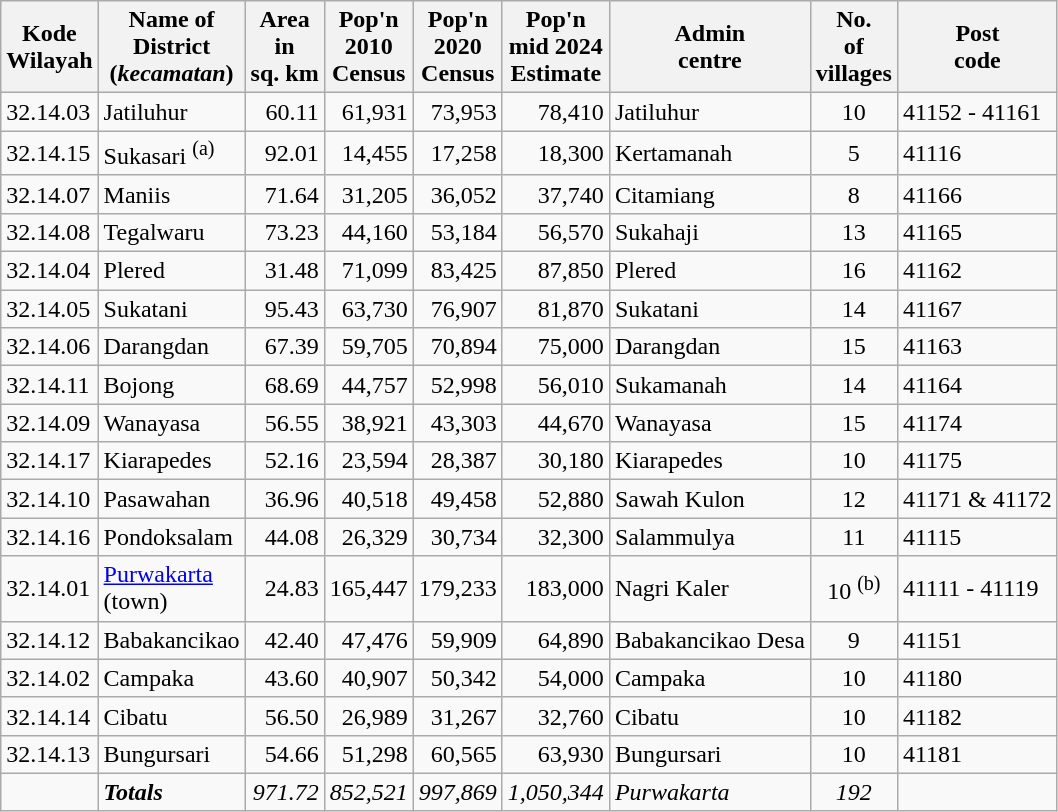<table class="wikitable">
<tr>
<th>Kode <br>Wilayah</th>
<th>Name of<br>District <br>(<em>kecamatan</em>)</th>
<th>Area<br>in <br>sq. km</th>
<th>Pop'n <br>2010<br>Census</th>
<th>Pop'n <br>2020<br>Census</th>
<th>Pop'n <br>mid 2024<br>Estimate</th>
<th>Admin<br>centre</th>
<th>No.<br>of<br>villages</th>
<th>Post<br>code</th>
</tr>
<tr>
<td>32.14.03</td>
<td>Jatiluhur</td>
<td align="right">60.11</td>
<td align="right">61,931</td>
<td align="right">73,953</td>
<td align="right">78,410</td>
<td>Jatiluhur</td>
<td align="center">10</td>
<td>41152 - 41161</td>
</tr>
<tr>
<td>32.14.15</td>
<td>Sukasari <sup>(a)</sup></td>
<td align="right">92.01</td>
<td align="right">14,455</td>
<td align="right">17,258</td>
<td align="right">18,300</td>
<td>Kertamanah</td>
<td align="center">5</td>
<td>41116</td>
</tr>
<tr>
<td>32.14.07</td>
<td>Maniis</td>
<td align="right">71.64</td>
<td align="right">31,205</td>
<td align="right">36,052</td>
<td align="right">37,740</td>
<td>Citamiang</td>
<td align="center">8</td>
<td>41166</td>
</tr>
<tr>
<td>32.14.08</td>
<td>Tegalwaru</td>
<td align="right">73.23</td>
<td align="right">44,160</td>
<td align="right">53,184</td>
<td align="right">56,570</td>
<td>Sukahaji</td>
<td align="center">13</td>
<td>41165</td>
</tr>
<tr>
<td>32.14.04</td>
<td>Plered</td>
<td align="right">31.48</td>
<td align="right">71,099</td>
<td align="right">83,425</td>
<td align="right">87,850</td>
<td>Plered</td>
<td align="center">16</td>
<td>41162</td>
</tr>
<tr>
<td>32.14.05</td>
<td>Sukatani</td>
<td align="right">95.43</td>
<td align="right">63,730</td>
<td align="right">76,907</td>
<td align="right">81,870</td>
<td>Sukatani</td>
<td align="center">14</td>
<td>41167</td>
</tr>
<tr>
<td>32.14.06</td>
<td>Darangdan</td>
<td align="right">67.39</td>
<td align="right">59,705</td>
<td align="right">70,894</td>
<td align="right">75,000</td>
<td>Darangdan</td>
<td align="center">15</td>
<td>41163</td>
</tr>
<tr>
<td>32.14.11</td>
<td>Bojong</td>
<td align="right">68.69</td>
<td align="right">44,757</td>
<td align="right">52,998</td>
<td align="right">56,010</td>
<td>Sukamanah</td>
<td align="center">14</td>
<td>41164</td>
</tr>
<tr>
<td>32.14.09</td>
<td>Wanayasa</td>
<td align="right">56.55</td>
<td align="right">38,921</td>
<td align="right">43,303</td>
<td align="right">44,670</td>
<td>Wanayasa</td>
<td align="center">15</td>
<td>41174</td>
</tr>
<tr>
<td>32.14.17</td>
<td>Kiarapedes</td>
<td align="right">52.16</td>
<td align="right">23,594</td>
<td align="right">28,387</td>
<td align="right">30,180</td>
<td>Kiarapedes</td>
<td align="center">10</td>
<td>41175</td>
</tr>
<tr>
<td>32.14.10</td>
<td>Pasawahan</td>
<td align="right">36.96</td>
<td align="right">40,518</td>
<td align="right">49,458</td>
<td align="right">52,880</td>
<td>Sawah Kulon</td>
<td align="center">12</td>
<td>41171 & 41172</td>
</tr>
<tr>
<td>32.14.16</td>
<td>Pondoksalam</td>
<td align="right">44.08</td>
<td align="right">26,329</td>
<td align="right">30,734</td>
<td align="right">32,300</td>
<td>Salammulya</td>
<td align="center">11</td>
<td>41115</td>
</tr>
<tr>
<td>32.14.01</td>
<td><a href='#'>Purwakarta</a> <br> (town)</td>
<td align="right">24.83</td>
<td align="right">165,447</td>
<td align="right">179,233</td>
<td align="right">183,000</td>
<td>Nagri Kaler</td>
<td align="center">10 <sup>(b)</sup></td>
<td>41111 - 41119</td>
</tr>
<tr>
<td>32.14.12</td>
<td>Babakancikao</td>
<td align="right">42.40</td>
<td align="right">47,476</td>
<td align="right">59,909</td>
<td align="right">64,890</td>
<td>Babakancikao Desa</td>
<td align="center">9</td>
<td>41151</td>
</tr>
<tr>
<td>32.14.02</td>
<td>Campaka</td>
<td align="right">43.60</td>
<td align="right">40,907</td>
<td align="right">50,342</td>
<td align="right">54,000</td>
<td>Campaka</td>
<td align="center">10</td>
<td>41180</td>
</tr>
<tr>
<td>32.14.14</td>
<td>Cibatu</td>
<td align="right">56.50</td>
<td align="right">26,989</td>
<td align="right">31,267</td>
<td align="right">32,760</td>
<td>Cibatu</td>
<td align="center">10</td>
<td>41182</td>
</tr>
<tr>
<td>32.14.13</td>
<td>Bungursari</td>
<td align="right">54.66</td>
<td align="right">51,298</td>
<td align="right">60,565</td>
<td align="right">63,930</td>
<td>Bungursari</td>
<td align="center">10</td>
<td>41181</td>
</tr>
<tr>
<td></td>
<td><strong><em>Totals</em></strong></td>
<td align="right"><em>971.72</em></td>
<td align="right"><em>852,521</em></td>
<td align="right"><em>997,869</em></td>
<td align="right"><em>1,050,344</em></td>
<td><em>Purwakarta</em></td>
<td align="center"><em>192</em></td>
<td></td>
</tr>
</table>
